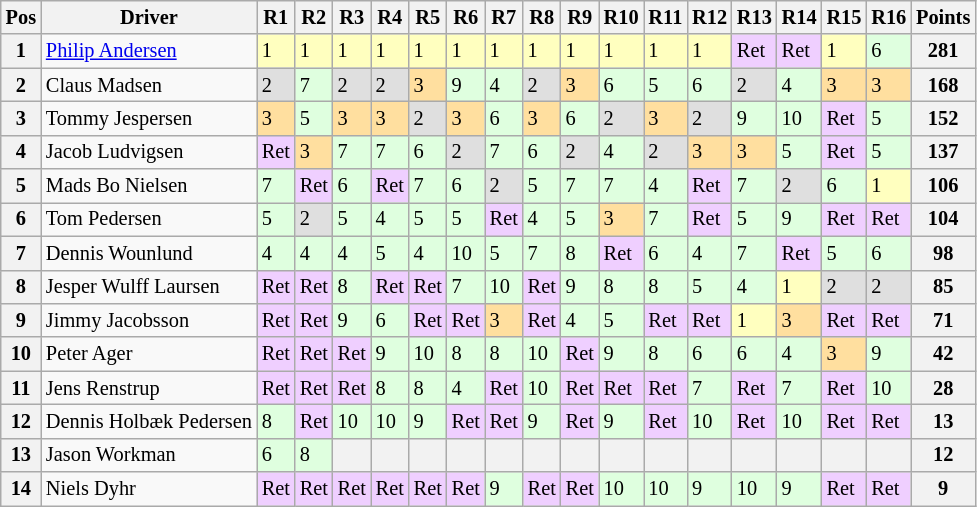<table class="wikitable" style="font-size:85%">
<tr>
<th>Pos</th>
<th>Driver</th>
<th>R1</th>
<th>R2</th>
<th>R3</th>
<th>R4</th>
<th>R5</th>
<th>R6</th>
<th>R7</th>
<th>R8</th>
<th>R9</th>
<th>R10</th>
<th>R11</th>
<th>R12</th>
<th>R13</th>
<th>R14</th>
<th>R15</th>
<th>R16</th>
<th>Points</th>
</tr>
<tr>
<th>1</th>
<td align="left"> <a href='#'>Philip Andersen</a></td>
<td style="background:#fFfFbF;">1</td>
<td style="background:#fFfFbF;">1</td>
<td style="background:#fFfFbF;">1</td>
<td style="background:#fFfFbF;">1</td>
<td style="background:#fFfFbF;">1</td>
<td style="background:#fFfFbF;">1</td>
<td style="background:#fFfFbF;">1</td>
<td style="background:#fFfFbF;">1</td>
<td style="background:#fFfFbF;">1</td>
<td style="background:#fFfFbF;">1</td>
<td style="background:#fFfFbF;">1</td>
<td style="background:#fFfFbF;">1</td>
<td style="background:#eFcFfF;">Ret</td>
<td style="background:#eFcFfF;">Ret</td>
<td style="background:#fFfFbF;">1</td>
<td style="background:#DFfFDF;">6</td>
<th>281</th>
</tr>
<tr>
<th>2</th>
<td align="left"> Claus Madsen</td>
<td style="background:#DFDFDF;">2</td>
<td style="background:#DFfFDF;">7</td>
<td style="background:#DFDFDF;">2</td>
<td style="background:#DFDFDF;">2</td>
<td style="background:#fFDF9F;">3</td>
<td style="background:#DFfFDF;">9</td>
<td style="background:#DFfFDF;">4</td>
<td style="background:#DFDFDF;">2</td>
<td style="background:#fFDF9F;">3</td>
<td style="background:#DFfFDF;">6</td>
<td style="background:#DFfFDF;">5</td>
<td style="background:#DFfFDF;">6</td>
<td style="background:#DFDFDF;">2</td>
<td style="background:#DFfFDF;">4</td>
<td style="background:#fFDF9F;">3</td>
<td style="background:#fFDF9F;">3</td>
<th>168</th>
</tr>
<tr>
<th>3</th>
<td align="left"> Tommy Jespersen</td>
<td style="background:#fFDF9F;">3</td>
<td style="background:#DFfFDF;">5</td>
<td style="background:#fFDF9F;">3</td>
<td style="background:#fFDF9F;">3</td>
<td style="background:#DFDFDF;">2</td>
<td style="background:#fFDF9F;">3</td>
<td style="background:#DFfFDF;">6</td>
<td style="background:#fFDF9F;">3</td>
<td style="background:#DFfFDF;">6</td>
<td style="background:#DFDFDF;">2</td>
<td style="background:#fFDF9F;">3</td>
<td style="background:#DFDFDF;">2</td>
<td style="background:#DFfFDF;">9</td>
<td style="background:#DFfFDF;">10</td>
<td style="background:#eFcFfF;">Ret</td>
<td style="background:#DFfFDF;">5</td>
<th>152</th>
</tr>
<tr>
<th>4</th>
<td align="left"> Jacob Ludvigsen</td>
<td style="background:#eFcFfF;">Ret</td>
<td style="background:#fFDF9F;">3</td>
<td style="background:#DFfFDF;">7</td>
<td style="background:#DFfFDF;">7</td>
<td style="background:#DFfFDF;">6</td>
<td style="background:#DFDFDF;">2</td>
<td style="background:#DFfFDF;">7</td>
<td style="background:#DFfFDF;">6</td>
<td style="background:#DFDFDF;">2</td>
<td style="background:#DFfFDF;">4</td>
<td style="background:#DFDFDF;">2</td>
<td style="background:#fFDF9F;">3</td>
<td style="background:#fFDF9F;">3</td>
<td style="background:#DFfFDF;">5</td>
<td style="background:#eFcFfF;">Ret</td>
<td style="background:#DFfFDF;">5</td>
<th>137</th>
</tr>
<tr>
<th>5</th>
<td align="left"> Mads Bo Nielsen</td>
<td style="background:#DFfFDF;">7</td>
<td style="background:#eFcFfF;">Ret</td>
<td style="background:#DFfFDF;">6</td>
<td style="background:#eFcFfF;">Ret</td>
<td style="background:#DFfFDF;">7</td>
<td style="background:#DFfFDF;">6</td>
<td style="background:#DFDFDF;">2</td>
<td style="background:#DFfFDF;">5</td>
<td style="background:#DFfFDF;">7</td>
<td style="background:#DFfFDF;">7</td>
<td style="background:#DFfFDF;">4</td>
<td style="background:#eFcFfF;">Ret</td>
<td style="background:#DFfFDF;">7</td>
<td style="background:#DFDFDF;">2</td>
<td style="background:#DFfFDF;">6</td>
<td style="background:#fFfFbF;">1</td>
<th>106</th>
</tr>
<tr>
<th>6</th>
<td align="left"> Tom Pedersen</td>
<td style="background:#DFfFDF;">5</td>
<td style="background:#DFDFDF;">2</td>
<td style="background:#DFfFDF;">5</td>
<td style="background:#DFfFDF;">4</td>
<td style="background:#DFfFDF;">5</td>
<td style="background:#DFfFDF;">5</td>
<td style="background:#eFcFfF;">Ret</td>
<td style="background:#DFfFDF;">4</td>
<td style="background:#DFfFDF;">5</td>
<td style="background:#fFDF9F;">3</td>
<td style="background:#DFfFDF;">7</td>
<td style="background:#eFcFfF;">Ret</td>
<td style="background:#DFfFDF;">5</td>
<td style="background:#DFfFDF;">9</td>
<td style="background:#eFcFfF;">Ret</td>
<td style="background:#eFcFfF;">Ret</td>
<th>104</th>
</tr>
<tr>
<th>7</th>
<td align="left"> Dennis Wounlund</td>
<td style="background:#DFfFDF;">4</td>
<td style="background:#DFfFDF;">4</td>
<td style="background:#DFfFDF;">4</td>
<td style="background:#DFfFDF;">5</td>
<td style="background:#DFfFDF;">4</td>
<td style="background:#DFfFDF;">10</td>
<td style="background:#DFfFDF;">5</td>
<td style="background:#DFfFDF;">7</td>
<td style="background:#DFfFDF;">8</td>
<td style="background:#eFcFfF;">Ret</td>
<td style="background:#DFfFDF;">6</td>
<td style="background:#DFfFDF;">4</td>
<td style="background:#DFfFDF;">7</td>
<td style="background:#eFcFfF;">Ret</td>
<td style="background:#DFfFDF;">5</td>
<td style="background:#DFfFDF;">6</td>
<th>98</th>
</tr>
<tr>
<th>8</th>
<td align="left"> Jesper Wulff Laursen</td>
<td style="background:#eFcFfF;">Ret</td>
<td style="background:#eFcFfF;">Ret</td>
<td style="background:#DFfFDF;">8</td>
<td style="background:#eFcFfF;">Ret</td>
<td style="background:#eFcFfF;">Ret</td>
<td style="background:#DFfFDF;">7</td>
<td style="background:#DFfFDF;">10</td>
<td style="background:#eFcFfF;">Ret</td>
<td style="background:#DFfFDF;">9</td>
<td style="background:#DFfFDF;">8</td>
<td style="background:#DFfFDF;">8</td>
<td style="background:#DFfFDF;">5</td>
<td style="background:#DFfFDF;">4</td>
<td style="background:#fFfFbF;">1</td>
<td style="background:#DFDFDF;">2</td>
<td style="background:#DFDFDF;">2</td>
<th>85</th>
</tr>
<tr>
<th>9</th>
<td align="left"> Jimmy Jacobsson</td>
<td style="background:#eFcFfF;">Ret</td>
<td style="background:#eFcFfF;">Ret</td>
<td style="background:#DFfFDF;">9</td>
<td style="background:#DFfFDF;">6</td>
<td style="background:#eFcFfF;">Ret</td>
<td style="background:#eFcFfF;">Ret</td>
<td style="background:#fFDF9F;">3</td>
<td style="background:#eFcFfF;">Ret</td>
<td style="background:#DFfFDF;">4</td>
<td style="background:#DFfFDF;">5</td>
<td style="background:#eFcFfF;">Ret</td>
<td style="background:#eFcFfF;">Ret</td>
<td style="background:#fFfFbF;">1</td>
<td style="background:#fFDF9F;">3</td>
<td style="background:#eFcFfF;">Ret</td>
<td style="background:#eFcFfF;">Ret</td>
<th>71</th>
</tr>
<tr>
<th>10</th>
<td align="left"> Peter Ager</td>
<td style="background:#eFcFfF;">Ret</td>
<td style="background:#eFcFfF;">Ret</td>
<td style="background:#eFcFfF;">Ret</td>
<td style="background:#DFfFDF;">9</td>
<td style="background:#DFfFDF;">10</td>
<td style="background:#DFfFDF;">8</td>
<td style="background:#DFfFDF;">8</td>
<td style="background:#DFfFDF;">10</td>
<td style="background:#eFcFfF;">Ret</td>
<td style="background:#DFfFDF;">9</td>
<td style="background:#DFfFDF;">8</td>
<td style="background:#DFfFDF;">6</td>
<td style="background:#DFfFDF;">6</td>
<td style="background:#DFfFDF;">4</td>
<td style="background:#fFDF9F;">3</td>
<td style="background:#DFfFDF;">9</td>
<th>42</th>
</tr>
<tr>
<th>11</th>
<td align="left"> Jens Renstrup</td>
<td style="background:#eFcFfF;">Ret</td>
<td style="background:#eFcFfF;">Ret</td>
<td style="background:#eFcFfF;">Ret</td>
<td style="background:#DFfFDF;">8</td>
<td style="background:#DFfFDF;">8</td>
<td style="background:#DFfFDF;">4</td>
<td style="background:#eFcFfF;">Ret</td>
<td style="background:#DFfFDF;">10</td>
<td style="background:#eFcFfF;">Ret</td>
<td style="background:#eFcFfF;">Ret</td>
<td style="background:#eFcFfF;">Ret</td>
<td style="background:#DFfFDF;">7</td>
<td style="background:#eFcFfF;">Ret</td>
<td style="background:#DFfFDF;">7</td>
<td style="background:#eFcFfF;">Ret</td>
<td style="background:#DFfFDF;">10</td>
<th>28</th>
</tr>
<tr>
<th>12</th>
<td align="left"> Dennis Holbæk Pedersen</td>
<td style="background:#DFfFDF;">8</td>
<td style="background:#eFcFfF;">Ret</td>
<td style="background:#DFfFDF;">10</td>
<td style="background:#DFfFDF;">10</td>
<td style="background:#DFfFDF;">9</td>
<td style="background:#eFcFfF;">Ret</td>
<td style="background:#eFcFfF;">Ret</td>
<td style="background:#DFfFDF;">9</td>
<td style="background:#eFcFfF;">Ret</td>
<td style="background:#DFfFDF;">9</td>
<td style="background:#eFcFfF;">Ret</td>
<td style="background:#DFfFDF;">10</td>
<td style="background:#eFcFfF;">Ret</td>
<td style="background:#DFfFDF;">10</td>
<td style="background:#eFcFfF;">Ret</td>
<td style="background:#eFcFfF;">Ret</td>
<th>13</th>
</tr>
<tr>
<th>13</th>
<td align="left"> Jason Workman</td>
<td style="background:#DFfFDF;">6</td>
<td style="background:#DFfFDF;">8</td>
<th></th>
<th></th>
<th></th>
<th></th>
<th></th>
<th></th>
<th></th>
<th></th>
<th></th>
<th></th>
<th></th>
<th></th>
<th></th>
<th></th>
<th>12</th>
</tr>
<tr>
<th>14</th>
<td align="left"> Niels Dyhr</td>
<td style="background:#eFcFfF;">Ret</td>
<td style="background:#eFcFfF;">Ret</td>
<td style="background:#eFcFfF;">Ret</td>
<td style="background:#eFcFfF;">Ret</td>
<td style="background:#eFcFfF;">Ret</td>
<td style="background:#eFcFfF;">Ret</td>
<td style="background:#DFfFDF;">9</td>
<td style="background:#eFcFfF;">Ret</td>
<td style="background:#eFcFfF;">Ret</td>
<td style="background:#DFfFDF;">10</td>
<td style="background:#DFfFDF;">10</td>
<td style="background:#DFfFDF;">9</td>
<td style="background:#DFfFDF;">10</td>
<td style="background:#DFfFDF;">9</td>
<td style="background:#eFcFfF;">Ret</td>
<td style="background:#eFcFfF;">Ret</td>
<th>9</th>
</tr>
</table>
